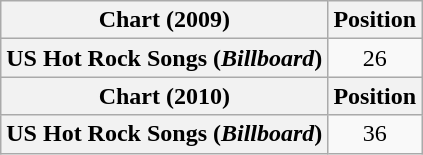<table class="wikitable sortable plainrowheaders" style="text-align:center">
<tr>
<th>Chart (2009)</th>
<th>Position</th>
</tr>
<tr>
<th scope="row">US Hot Rock Songs (<em>Billboard</em>)</th>
<td>26</td>
</tr>
<tr>
<th>Chart (2010)</th>
<th>Position</th>
</tr>
<tr>
<th scope="row">US Hot Rock Songs (<em>Billboard</em>)</th>
<td>36</td>
</tr>
</table>
